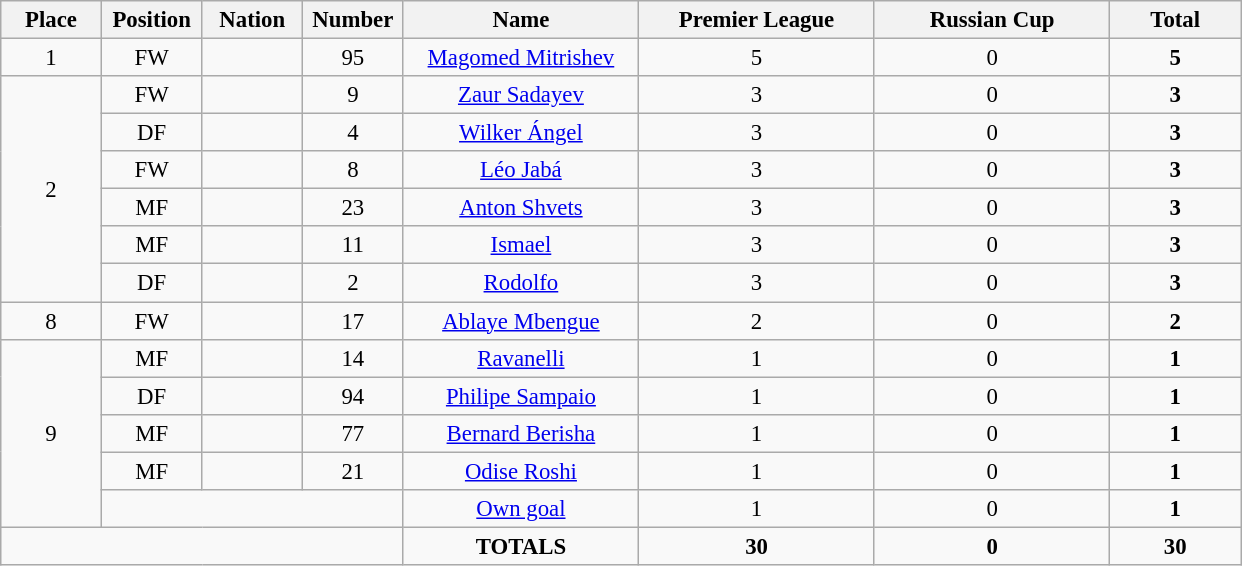<table class="wikitable" style="font-size: 95%; text-align: center;">
<tr>
<th width=60>Place</th>
<th width=60>Position</th>
<th width=60>Nation</th>
<th width=60>Number</th>
<th width=150>Name</th>
<th width=150>Premier League</th>
<th width=150>Russian Cup</th>
<th width=80><strong>Total</strong></th>
</tr>
<tr>
<td>1</td>
<td>FW</td>
<td></td>
<td>95</td>
<td><a href='#'>Magomed Mitrishev</a></td>
<td>5</td>
<td>0</td>
<td><strong>5</strong></td>
</tr>
<tr>
<td rowspan=6>2</td>
<td>FW</td>
<td></td>
<td>9</td>
<td><a href='#'>Zaur Sadayev</a></td>
<td>3</td>
<td>0</td>
<td><strong>3</strong></td>
</tr>
<tr>
<td>DF</td>
<td></td>
<td>4</td>
<td><a href='#'>Wilker Ángel</a></td>
<td>3</td>
<td>0</td>
<td><strong>3</strong></td>
</tr>
<tr>
<td>FW</td>
<td></td>
<td>8</td>
<td><a href='#'>Léo Jabá</a></td>
<td>3</td>
<td>0</td>
<td><strong>3</strong></td>
</tr>
<tr>
<td>MF</td>
<td></td>
<td>23</td>
<td><a href='#'>Anton Shvets</a></td>
<td>3</td>
<td>0</td>
<td><strong>3</strong></td>
</tr>
<tr>
<td>MF</td>
<td></td>
<td>11</td>
<td><a href='#'>Ismael</a></td>
<td>3</td>
<td>0</td>
<td><strong>3</strong></td>
</tr>
<tr>
<td>DF</td>
<td></td>
<td>2</td>
<td><a href='#'>Rodolfo</a></td>
<td>3</td>
<td>0</td>
<td><strong>3</strong></td>
</tr>
<tr>
<td>8</td>
<td>FW</td>
<td></td>
<td>17</td>
<td><a href='#'>Ablaye Mbengue</a></td>
<td>2</td>
<td>0</td>
<td><strong>2</strong></td>
</tr>
<tr>
<td rowspan=5>9</td>
<td>MF</td>
<td></td>
<td>14</td>
<td><a href='#'>Ravanelli</a></td>
<td>1</td>
<td>0</td>
<td><strong>1</strong></td>
</tr>
<tr>
<td>DF</td>
<td></td>
<td>94</td>
<td><a href='#'>Philipe Sampaio</a></td>
<td>1</td>
<td>0</td>
<td><strong>1</strong></td>
</tr>
<tr>
<td>MF</td>
<td></td>
<td>77</td>
<td><a href='#'>Bernard Berisha</a></td>
<td>1</td>
<td>0</td>
<td><strong>1</strong></td>
</tr>
<tr>
<td>MF</td>
<td></td>
<td>21</td>
<td><a href='#'>Odise Roshi</a></td>
<td>1</td>
<td>0</td>
<td><strong>1</strong></td>
</tr>
<tr>
<td colspan=3></td>
<td><a href='#'>Own goal</a></td>
<td>1</td>
<td>0</td>
<td><strong>1</strong></td>
</tr>
<tr>
<td colspan=4></td>
<td><strong>TOTALS</strong></td>
<td><strong>30</strong></td>
<td><strong>0</strong></td>
<td><strong>30</strong></td>
</tr>
</table>
